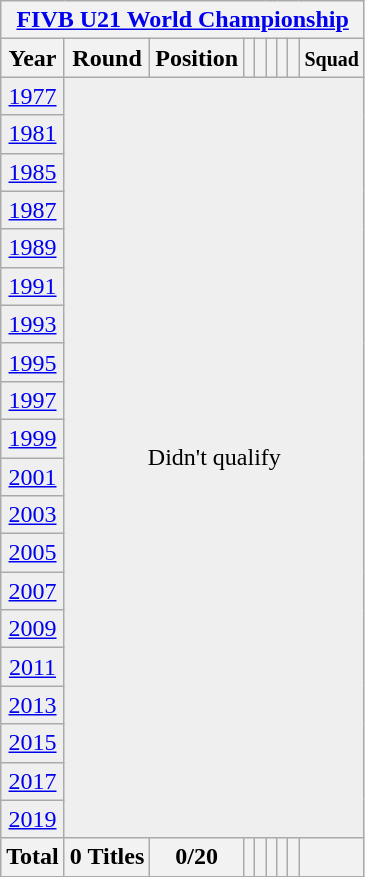<table class="wikitable" style="text-align: center;">
<tr>
<th colspan=9><a href='#'>FIVB U21 World Championship</a></th>
</tr>
<tr>
<th>Year</th>
<th>Round</th>
<th>Position</th>
<th></th>
<th></th>
<th></th>
<th></th>
<th></th>
<th><small>Squad</small></th>
</tr>
<tr bgcolor="efefef">
<td> <a href='#'>1977</a></td>
<td colspan=9 rowspan=20>Didn't qualify</td>
</tr>
<tr bgcolor="efefef">
<td> <a href='#'>1981</a></td>
</tr>
<tr bgcolor="efefef">
<td> <a href='#'>1985</a></td>
</tr>
<tr bgcolor="efefef">
<td> <a href='#'>1987</a></td>
</tr>
<tr bgcolor="efefef">
<td> <a href='#'>1989</a></td>
</tr>
<tr bgcolor="efefef">
<td> <a href='#'>1991</a></td>
</tr>
<tr bgcolor="efefef">
<td> <a href='#'>1993</a></td>
</tr>
<tr bgcolor="efefef">
<td> <a href='#'>1995</a></td>
</tr>
<tr bgcolor="efefef">
<td> <a href='#'>1997</a></td>
</tr>
<tr bgcolor="efefef">
<td> <a href='#'>1999</a></td>
</tr>
<tr bgcolor="efefef">
<td> <a href='#'>2001</a></td>
</tr>
<tr bgcolor="efefef">
<td> <a href='#'>2003</a></td>
</tr>
<tr bgcolor="efefef">
<td> <a href='#'>2005</a></td>
</tr>
<tr bgcolor="efefef">
<td> <a href='#'>2007</a></td>
</tr>
<tr bgcolor="efefef">
<td> <a href='#'>2009</a></td>
</tr>
<tr bgcolor="efefef">
<td> <a href='#'>2011</a></td>
</tr>
<tr bgcolor="efefef">
<td> <a href='#'>2013</a></td>
</tr>
<tr bgcolor="efefef">
<td> <a href='#'>2015</a></td>
</tr>
<tr bgcolor="efefef">
<td> <a href='#'>2017</a></td>
</tr>
<tr bgcolor="efefef">
<td> <a href='#'>2019</a></td>
</tr>
<tr>
<th>Total</th>
<th>0 Titles</th>
<th>0/20</th>
<th></th>
<th></th>
<th></th>
<th></th>
<th></th>
<th></th>
</tr>
</table>
